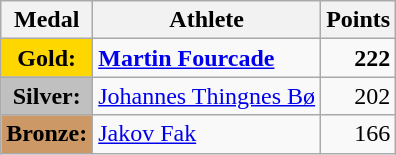<table class="wikitable">
<tr>
<th>Medal</th>
<th>Athlete</th>
<th>Points</th>
</tr>
<tr>
<td style="text-align:center;background-color:gold;"><strong>Gold:</strong></td>
<td> <strong><a href='#'>Martin Fourcade</a></strong></td>
<td align="right"><strong>222</strong></td>
</tr>
<tr>
<td style="text-align:center;background-color:silver;"><strong>Silver:</strong></td>
<td> <a href='#'>Johannes Thingnes Bø</a></td>
<td align="right">202</td>
</tr>
<tr>
<td style="text-align:center;background-color:#CC9966;"><strong>Bronze:</strong></td>
<td> <a href='#'>Jakov Fak</a></td>
<td align="right">166</td>
</tr>
</table>
